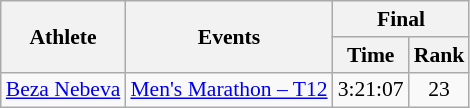<table class=wikitable style="font-size:90%">
<tr>
<th rowspan="2">Athlete</th>
<th rowspan="2">Events</th>
<th colspan="2">Final</th>
</tr>
<tr>
<th>Time</th>
<th>Rank</th>
</tr>
<tr>
<td rowspan="4"><a href='#'>Beza Nebeva</a></td>
<td><a href='#'>Men's Marathon – T12</a></td>
<td align="center">3:21:07</td>
<td align="center">23</td>
</tr>
</table>
